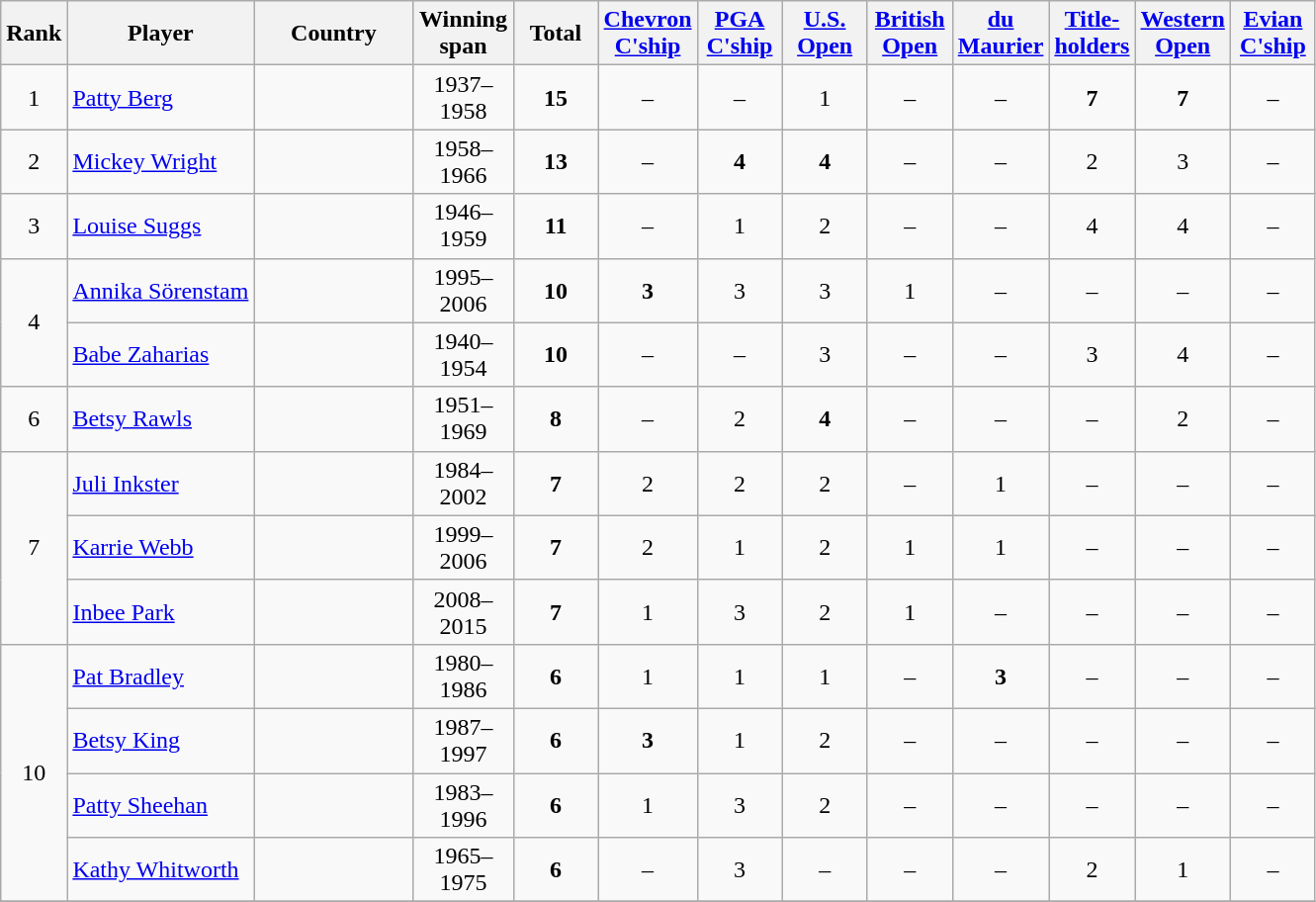<table class="wikitable sortable" style="text-align:center">
<tr>
<th>Rank</th>
<th>Player</th>
<th width="100">Country</th>
<th width="60">Winning span</th>
<th width="50">Total</th>
<th width="50"><a href='#'>Chevron C'ship</a></th>
<th width="50"><a href='#'>PGA C'ship</a></th>
<th width="50"><a href='#'>U.S. Open</a></th>
<th width="50"><a href='#'>British Open</a></th>
<th width="50"><a href='#'>du Maurier</a></th>
<th width="50"><a href='#'>Title- holders</a></th>
<th width="50"><a href='#'>Western Open</a></th>
<th width="50"><a href='#'>Evian C'ship</a></th>
</tr>
<tr>
<td>1</td>
<td align=left><a href='#'>Patty Berg</a></td>
<td align=left></td>
<td>1937–1958</td>
<td><strong>15</strong></td>
<td>–</td>
<td>–</td>
<td>1</td>
<td>–</td>
<td>–</td>
<td><strong>7</strong></td>
<td><strong>7</strong></td>
<td>–</td>
</tr>
<tr>
<td>2</td>
<td align=left><a href='#'>Mickey Wright</a></td>
<td align=left></td>
<td>1958–1966</td>
<td><strong>13</strong></td>
<td>–</td>
<td><strong>4</strong></td>
<td><strong>4</strong></td>
<td>–</td>
<td>–</td>
<td>2</td>
<td>3</td>
<td>–</td>
</tr>
<tr>
<td>3</td>
<td align=left><a href='#'>Louise Suggs</a></td>
<td align=left></td>
<td>1946–1959</td>
<td><strong>11</strong></td>
<td>–</td>
<td>1</td>
<td>2</td>
<td>–</td>
<td>–</td>
<td>4</td>
<td>4</td>
<td>–</td>
</tr>
<tr>
<td align=center rowspan=2>4</td>
<td align=left><a href='#'>Annika Sörenstam</a></td>
<td align=left></td>
<td>1995–2006</td>
<td><strong>10</strong></td>
<td><strong>3</strong></td>
<td>3</td>
<td>3</td>
<td>1</td>
<td>–</td>
<td>–</td>
<td>–</td>
<td>–</td>
</tr>
<tr>
<td align=left><a href='#'>Babe Zaharias</a></td>
<td align=left></td>
<td>1940–1954</td>
<td><strong>10</strong></td>
<td>–</td>
<td>–</td>
<td>3</td>
<td>–</td>
<td>–</td>
<td>3</td>
<td>4</td>
<td>–</td>
</tr>
<tr>
<td>6</td>
<td align=left><a href='#'>Betsy Rawls</a></td>
<td align=left></td>
<td>1951–1969</td>
<td><strong>8</strong></td>
<td>–</td>
<td>2</td>
<td><strong>4</strong></td>
<td>–</td>
<td>–</td>
<td>–</td>
<td>2</td>
<td>–</td>
</tr>
<tr>
<td align=center rowspan=3>7</td>
<td align=left><a href='#'>Juli Inkster</a></td>
<td align=left></td>
<td>1984–2002</td>
<td><strong>7</strong></td>
<td>2</td>
<td>2</td>
<td>2</td>
<td>–</td>
<td>1</td>
<td>–</td>
<td>–</td>
<td>–</td>
</tr>
<tr>
<td align=left><a href='#'>Karrie Webb</a></td>
<td align=left></td>
<td>1999–2006</td>
<td><strong>7</strong></td>
<td>2</td>
<td>1</td>
<td>2</td>
<td>1</td>
<td>1</td>
<td>–</td>
<td>–</td>
<td>–</td>
</tr>
<tr>
<td align=left><a href='#'>Inbee Park</a></td>
<td align=left></td>
<td>2008–2015</td>
<td><strong>7</strong></td>
<td>1</td>
<td>3</td>
<td>2</td>
<td>1</td>
<td>–</td>
<td>–</td>
<td>–</td>
<td>–</td>
</tr>
<tr>
<td align=center rowspan=4>10</td>
<td align=left><a href='#'>Pat Bradley</a></td>
<td align=left></td>
<td>1980–1986</td>
<td><strong>6</strong></td>
<td>1</td>
<td>1</td>
<td>1</td>
<td>–</td>
<td><strong>3</strong></td>
<td>–</td>
<td>–</td>
<td>–</td>
</tr>
<tr>
<td align=left><a href='#'>Betsy King</a></td>
<td align=left></td>
<td>1987–1997</td>
<td><strong>6</strong></td>
<td><strong>3</strong></td>
<td>1</td>
<td>2</td>
<td>–</td>
<td>–</td>
<td>–</td>
<td>–</td>
<td>–</td>
</tr>
<tr>
<td align=left><a href='#'>Patty Sheehan</a></td>
<td align=left></td>
<td>1983–1996</td>
<td><strong>6</strong></td>
<td>1</td>
<td>3</td>
<td>2</td>
<td>–</td>
<td>–</td>
<td>–</td>
<td>–</td>
<td>–</td>
</tr>
<tr>
<td align=left><a href='#'>Kathy Whitworth</a></td>
<td align=left></td>
<td>1965–1975</td>
<td><strong>6</strong></td>
<td>–</td>
<td>3</td>
<td>–</td>
<td>–</td>
<td>–</td>
<td>2</td>
<td>1</td>
<td>–</td>
</tr>
<tr>
</tr>
</table>
